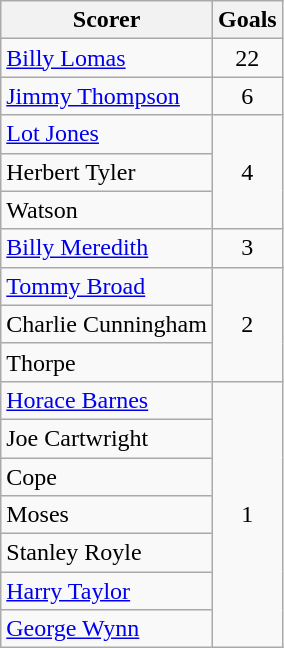<table class="wikitable">
<tr>
<th>Scorer</th>
<th>Goals</th>
</tr>
<tr>
<td> <a href='#'>Billy Lomas</a></td>
<td align=center>22</td>
</tr>
<tr>
<td> <a href='#'>Jimmy Thompson</a></td>
<td align=center>6</td>
</tr>
<tr>
<td> <a href='#'>Lot Jones</a></td>
<td rowspan="3" align=center>4</td>
</tr>
<tr>
<td>Herbert Tyler</td>
</tr>
<tr>
<td>Watson</td>
</tr>
<tr>
<td> <a href='#'>Billy Meredith</a></td>
<td align=center>3</td>
</tr>
<tr>
<td> <a href='#'>Tommy Broad</a></td>
<td rowspan="3" align=center>2</td>
</tr>
<tr>
<td>Charlie Cunningham</td>
</tr>
<tr>
<td>Thorpe</td>
</tr>
<tr>
<td> <a href='#'>Horace Barnes</a></td>
<td rowspan="7" align=center>1</td>
</tr>
<tr>
<td>Joe Cartwright</td>
</tr>
<tr>
<td>Cope</td>
</tr>
<tr>
<td>Moses</td>
</tr>
<tr>
<td>Stanley Royle</td>
</tr>
<tr>
<td> <a href='#'>Harry Taylor</a></td>
</tr>
<tr>
<td> <a href='#'>George Wynn</a></td>
</tr>
</table>
